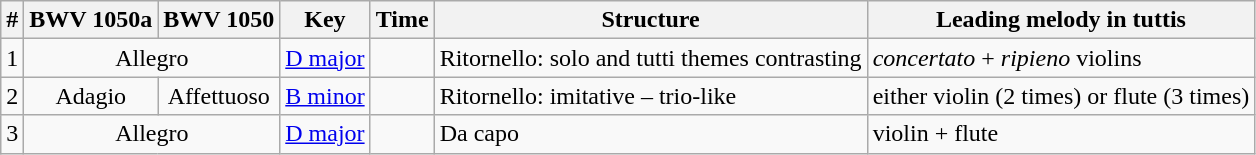<table class="wikitable">
<tr>
<th>#</th>
<th>BWV 1050a</th>
<th>BWV 1050</th>
<th>Key</th>
<th>Time</th>
<th>Structure</th>
<th>Leading melody in tuttis</th>
</tr>
<tr>
<td>1</td>
<td colspan="2" style="text-align: center">Allegro</td>
<td style="text-align: center"><a href='#'>D major</a></td>
<td style="text-align: center"></td>
<td>Ritornello: solo and tutti themes contrasting</td>
<td><em>concertato</em> + <em>ripieno</em> violins</td>
</tr>
<tr>
<td>2</td>
<td style="text-align: center">Adagio</td>
<td style="text-align: center">Affettuoso</td>
<td style="text-align: center"><a href='#'>B minor</a></td>
<td style="text-align: center"></td>
<td>Ritornello: imitative – trio-like</td>
<td>either violin (2 times) or flute (3 times)</td>
</tr>
<tr>
<td>3</td>
<td colspan="2" style="text-align: center">Allegro</td>
<td style="text-align: center"><a href='#'>D major</a></td>
<td style="text-align: center"></td>
<td>Da capo</td>
<td>violin + flute</td>
</tr>
</table>
